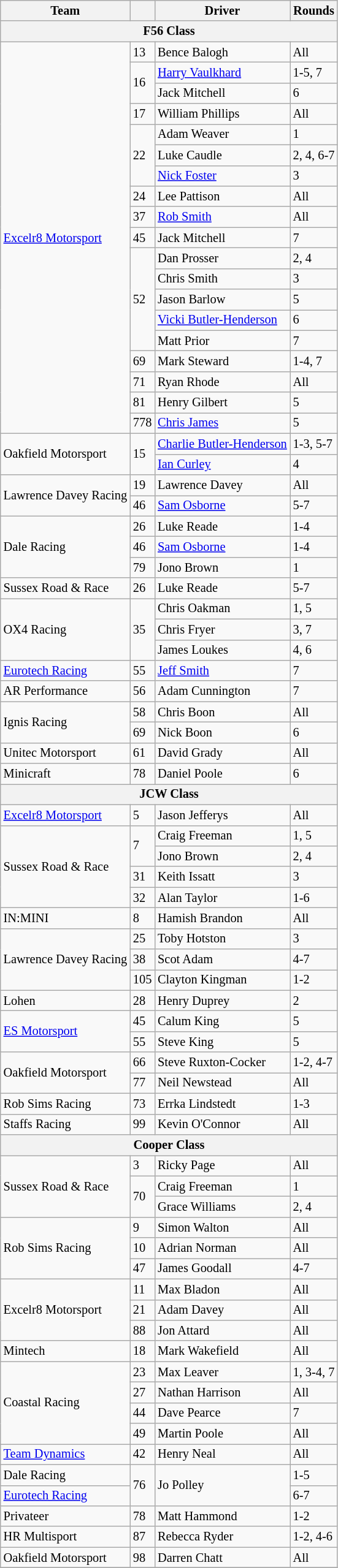<table class="wikitable" style="font-size: 85%;">
<tr>
<th>Team</th>
<th></th>
<th>Driver</th>
<th>Rounds</th>
</tr>
<tr>
<th colspan=4>F56 Class</th>
</tr>
<tr>
<td rowspan=19><a href='#'>Excelr8 Motorsport</a></td>
<td>13</td>
<td> Bence Balogh</td>
<td>All</td>
</tr>
<tr>
<td rowspan=2>16</td>
<td> <a href='#'>Harry Vaulkhard</a></td>
<td>1-5, 7</td>
</tr>
<tr>
<td> Jack Mitchell</td>
<td>6</td>
</tr>
<tr>
<td>17</td>
<td> William Phillips</td>
<td>All</td>
</tr>
<tr>
<td rowspan=3>22</td>
<td> Adam Weaver</td>
<td>1</td>
</tr>
<tr>
<td> Luke Caudle</td>
<td>2, 4, 6-7</td>
</tr>
<tr>
<td> <a href='#'>Nick Foster</a></td>
<td>3</td>
</tr>
<tr>
<td>24</td>
<td> Lee Pattison</td>
<td>All</td>
</tr>
<tr>
<td>37</td>
<td> <a href='#'>Rob Smith</a></td>
<td>All</td>
</tr>
<tr>
<td>45</td>
<td> Jack Mitchell</td>
<td>7</td>
</tr>
<tr>
<td rowspan=5>52</td>
<td> Dan Prosser</td>
<td>2, 4</td>
</tr>
<tr>
<td> Chris Smith</td>
<td>3</td>
</tr>
<tr>
<td> Jason Barlow</td>
<td>5</td>
</tr>
<tr>
<td> <a href='#'>Vicki Butler-Henderson</a></td>
<td>6</td>
</tr>
<tr>
<td> Matt Prior</td>
<td>7</td>
</tr>
<tr>
<td>69</td>
<td> Mark Steward</td>
<td>1-4, 7</td>
</tr>
<tr>
<td>71</td>
<td> Ryan Rhode</td>
<td>All</td>
</tr>
<tr>
<td>81</td>
<td> Henry Gilbert</td>
<td>5</td>
</tr>
<tr>
<td>778</td>
<td> <a href='#'>Chris James</a></td>
<td>5</td>
</tr>
<tr>
<td rowspan=2>Oakfield Motorsport</td>
<td rowspan=2>15</td>
<td> <a href='#'>Charlie Butler-Henderson</a></td>
<td>1-3, 5-7</td>
</tr>
<tr>
<td> <a href='#'>Ian Curley</a></td>
<td>4</td>
</tr>
<tr>
<td rowspan=2>Lawrence Davey Racing</td>
<td>19</td>
<td> Lawrence Davey</td>
<td>All</td>
</tr>
<tr>
<td>46</td>
<td> <a href='#'>Sam Osborne</a></td>
<td>5-7</td>
</tr>
<tr>
<td rowspan=3>Dale Racing</td>
<td>26</td>
<td> Luke Reade</td>
<td>1-4</td>
</tr>
<tr>
<td>46</td>
<td> <a href='#'>Sam Osborne</a></td>
<td>1-4</td>
</tr>
<tr>
<td>79</td>
<td> Jono Brown</td>
<td>1</td>
</tr>
<tr>
<td rowspan=1>Sussex Road & Race</td>
<td>26</td>
<td> Luke Reade</td>
<td>5-7</td>
</tr>
<tr>
<td rowspan=3>OX4 Racing</td>
<td rowspan=3>35</td>
<td> Chris Oakman</td>
<td>1, 5</td>
</tr>
<tr>
<td> Chris Fryer</td>
<td>3, 7</td>
</tr>
<tr>
<td> James Loukes</td>
<td>4, 6</td>
</tr>
<tr>
<td rowspan=1><a href='#'>Eurotech Racing</a></td>
<td>55</td>
<td> <a href='#'>Jeff Smith</a></td>
<td>7</td>
</tr>
<tr>
<td rowspan=1>AR Performance</td>
<td>56</td>
<td> Adam Cunnington</td>
<td>7</td>
</tr>
<tr>
<td rowspan=2>Ignis Racing</td>
<td>58</td>
<td> Chris Boon</td>
<td>All</td>
</tr>
<tr>
<td>69</td>
<td> Nick Boon</td>
<td>6</td>
</tr>
<tr>
<td rowspan=1>Unitec Motorsport</td>
<td>61</td>
<td> David Grady</td>
<td>All</td>
</tr>
<tr>
<td rowspan=1>Minicraft</td>
<td>78</td>
<td> Daniel Poole</td>
<td>6</td>
</tr>
<tr>
<th colspan=4>JCW Class</th>
</tr>
<tr>
<td rowspan=1><a href='#'>Excelr8 Motorsport</a></td>
<td>5</td>
<td> Jason Jefferys</td>
<td>All</td>
</tr>
<tr>
<td rowspan=4>Sussex Road & Race</td>
<td rowspan=2>7</td>
<td> Craig Freeman</td>
<td>1, 5</td>
</tr>
<tr>
<td> Jono Brown</td>
<td>2, 4</td>
</tr>
<tr>
<td>31</td>
<td> Keith Issatt</td>
<td>3</td>
</tr>
<tr>
<td>32</td>
<td> Alan Taylor</td>
<td>1-6</td>
</tr>
<tr>
<td rowspan=1>IN:MINI</td>
<td>8</td>
<td> Hamish Brandon</td>
<td>All</td>
</tr>
<tr>
<td rowspan=3>Lawrence Davey Racing</td>
<td>25</td>
<td> Toby Hotston</td>
<td>3</td>
</tr>
<tr>
<td>38</td>
<td> Scot Adam</td>
<td>4-7</td>
</tr>
<tr>
<td>105</td>
<td> Clayton Kingman</td>
<td>1-2</td>
</tr>
<tr>
<td rowspan=1>Lohen</td>
<td>28</td>
<td> Henry Duprey</td>
<td>2</td>
</tr>
<tr>
<td rowspan=2><a href='#'>ES Motorsport</a></td>
<td>45</td>
<td> Calum King</td>
<td>5</td>
</tr>
<tr>
<td>55</td>
<td> Steve King</td>
<td>5</td>
</tr>
<tr>
<td rowspan=2>Oakfield Motorsport</td>
<td>66</td>
<td> Steve Ruxton-Cocker</td>
<td>1-2, 4-7</td>
</tr>
<tr>
<td>77</td>
<td> Neil Newstead</td>
<td>All</td>
</tr>
<tr>
<td rowspan=1>Rob Sims Racing</td>
<td>73</td>
<td> Errka Lindstedt</td>
<td>1-3</td>
</tr>
<tr>
<td rowspan=1>Staffs Racing</td>
<td>99</td>
<td> Kevin O'Connor</td>
<td>All</td>
</tr>
<tr>
<th colspan=4>Cooper Class</th>
</tr>
<tr>
<td rowspan=3>Sussex Road & Race</td>
<td>3</td>
<td> Ricky Page</td>
<td>All</td>
</tr>
<tr>
<td rowspan=2>70</td>
<td> Craig Freeman</td>
<td>1</td>
</tr>
<tr>
<td> Grace Williams</td>
<td>2, 4</td>
</tr>
<tr>
<td rowspan=3>Rob Sims Racing</td>
<td>9</td>
<td> Simon Walton</td>
<td>All</td>
</tr>
<tr>
<td>10</td>
<td> Adrian Norman</td>
<td>All</td>
</tr>
<tr>
<td>47</td>
<td> James Goodall</td>
<td>4-7</td>
</tr>
<tr>
<td rowspan=3>Excelr8 Motorsport</td>
<td>11</td>
<td> Max Bladon</td>
<td>All</td>
</tr>
<tr>
<td>21</td>
<td> Adam Davey</td>
<td>All</td>
</tr>
<tr>
<td>88</td>
<td> Jon Attard</td>
<td>All</td>
</tr>
<tr>
<td rowspan=1>Mintech</td>
<td>18</td>
<td> Mark Wakefield</td>
<td>All</td>
</tr>
<tr>
<td rowspan=4>Coastal Racing</td>
<td>23</td>
<td> Max Leaver</td>
<td>1, 3-4, 7</td>
</tr>
<tr>
<td>27</td>
<td> Nathan Harrison</td>
<td>All</td>
</tr>
<tr>
<td>44</td>
<td> Dave Pearce</td>
<td>7</td>
</tr>
<tr>
<td>49</td>
<td> Martin Poole</td>
<td>All</td>
</tr>
<tr>
<td rowspan=1><a href='#'>Team Dynamics</a></td>
<td>42</td>
<td> Henry Neal</td>
<td>All</td>
</tr>
<tr>
<td rowspan=1>Dale Racing</td>
<td rowspan=2>76</td>
<td rowspan=2> Jo Polley</td>
<td>1-5</td>
</tr>
<tr>
<td rowspan=1><a href='#'>Eurotech Racing</a></td>
<td>6-7</td>
</tr>
<tr>
<td rowspan=1>Privateer</td>
<td>78</td>
<td> Matt Hammond</td>
<td>1-2</td>
</tr>
<tr>
<td rowspan=1>HR Multisport</td>
<td>87</td>
<td> Rebecca Ryder</td>
<td>1-2, 4-6</td>
</tr>
<tr>
<td rowspan=1>Oakfield Motorsport</td>
<td>98</td>
<td> Darren Chatt</td>
<td>All</td>
</tr>
<tr>
</tr>
</table>
